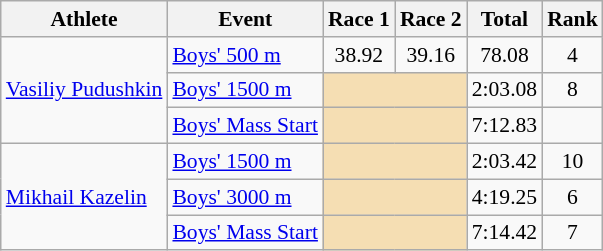<table class="wikitable" style="font-size:90%; text-align:center;">
<tr>
<th>Athlete</th>
<th>Event</th>
<th>Race 1</th>
<th>Race 2</th>
<th>Total</th>
<th>Rank</th>
</tr>
<tr>
<td rowspan=3><a href='#'>Vasiliy Pudushkin</a></td>
<td align=left><a href='#'>Boys' 500 m</a></td>
<td>38.92</td>
<td>39.16</td>
<td>78.08</td>
<td>4</td>
</tr>
<tr>
<td align=left><a href='#'>Boys' 1500 m</a></td>
<td colspan=2 bgcolor="wheat"></td>
<td>2:03.08</td>
<td>8</td>
</tr>
<tr>
<td align=left><a href='#'>Boys' Mass Start</a></td>
<td colspan=2 bgcolor="wheat"></td>
<td>7:12.83</td>
<td></td>
</tr>
<tr>
<td rowspan=3 align=left><a href='#'>Mikhail Kazelin</a></td>
<td align=left><a href='#'>Boys' 1500 m</a></td>
<td colspan=2 bgcolor="wheat"></td>
<td>2:03.42</td>
<td>10</td>
</tr>
<tr>
<td align=left><a href='#'>Boys' 3000 m</a></td>
<td colspan=2 bgcolor="wheat"></td>
<td>4:19.25</td>
<td>6</td>
</tr>
<tr>
<td align=left><a href='#'>Boys' Mass Start</a></td>
<td colspan=2 bgcolor="wheat"></td>
<td>7:14.42</td>
<td>7</td>
</tr>
</table>
